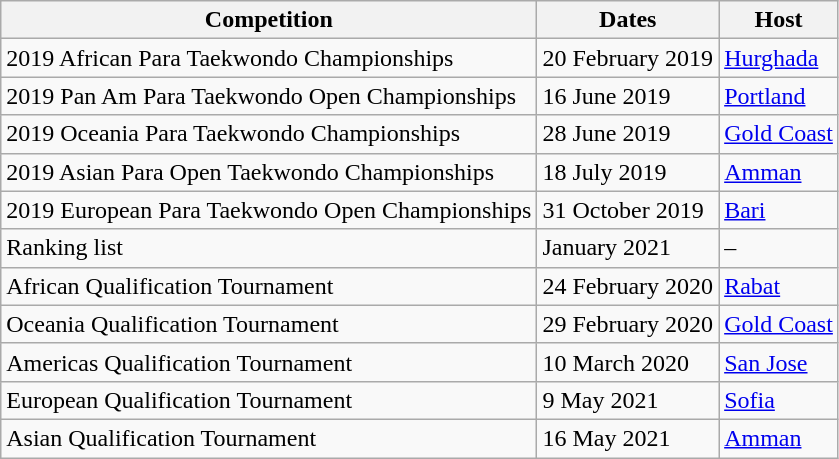<table class="wikitable">
<tr>
<th>Competition</th>
<th>Dates</th>
<th>Host</th>
</tr>
<tr>
<td>2019 African Para Taekwondo Championships</td>
<td>20 February 2019</td>
<td> <a href='#'>Hurghada</a></td>
</tr>
<tr>
<td>2019 Pan Am Para Taekwondo Open Championships</td>
<td>16 June 2019</td>
<td> <a href='#'>Portland</a></td>
</tr>
<tr>
<td>2019 Oceania Para Taekwondo Championships</td>
<td>28 June 2019</td>
<td> <a href='#'>Gold Coast</a></td>
</tr>
<tr>
<td>2019 Asian Para Open Taekwondo Championships</td>
<td>18 July 2019</td>
<td> <a href='#'>Amman</a></td>
</tr>
<tr>
<td>2019 European Para Taekwondo Open Championships</td>
<td>31 October 2019</td>
<td> <a href='#'>Bari</a></td>
</tr>
<tr>
<td>Ranking list</td>
<td>January 2021</td>
<td>–</td>
</tr>
<tr>
<td>African Qualification Tournament</td>
<td>24 February 2020</td>
<td> <a href='#'>Rabat</a></td>
</tr>
<tr>
<td>Oceania Qualification Tournament</td>
<td>29 February 2020</td>
<td> <a href='#'>Gold Coast</a></td>
</tr>
<tr>
<td>Americas Qualification Tournament</td>
<td>10 March 2020</td>
<td> <a href='#'>San Jose</a></td>
</tr>
<tr>
<td>European Qualification Tournament</td>
<td>9 May 2021</td>
<td> <a href='#'>Sofia</a></td>
</tr>
<tr>
<td>Asian Qualification Tournament</td>
<td>16 May 2021</td>
<td> <a href='#'>Amman</a></td>
</tr>
</table>
